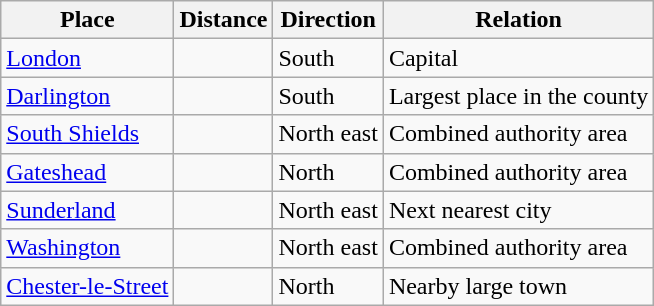<table class="wikitable mw-collapsible">
<tr>
<th>Place</th>
<th>Distance</th>
<th>Direction</th>
<th>Relation</th>
</tr>
<tr>
<td><a href='#'>London</a></td>
<td></td>
<td>South</td>
<td>Capital</td>
</tr>
<tr>
<td><a href='#'>Darlington</a></td>
<td></td>
<td>South</td>
<td>Largest place in the county</td>
</tr>
<tr>
<td><a href='#'>South Shields</a></td>
<td></td>
<td>North east</td>
<td>Combined authority area</td>
</tr>
<tr>
<td><a href='#'>Gateshead</a></td>
<td></td>
<td>North</td>
<td>Combined authority area</td>
</tr>
<tr>
<td><a href='#'>Sunderland</a></td>
<td></td>
<td>North east</td>
<td>Next nearest city</td>
</tr>
<tr>
<td><a href='#'>Washington</a></td>
<td></td>
<td>North east</td>
<td>Combined authority area</td>
</tr>
<tr>
<td><a href='#'>Chester-le-Street</a></td>
<td></td>
<td>North</td>
<td>Nearby large town</td>
</tr>
</table>
